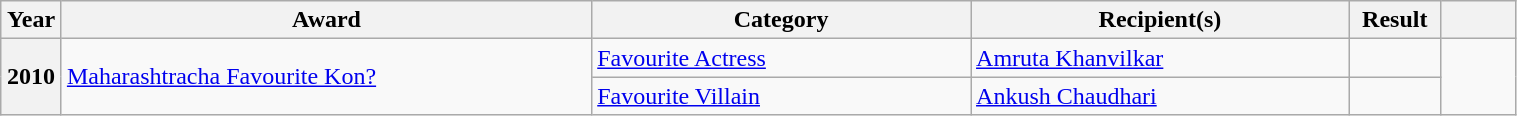<table class="wikitable plainrowheaders" style="width:80%;">
<tr>
<th scope="col" style="width:4%;">Year</th>
<th scope="col" style="width:35%;">Award</th>
<th scope="col" style="width:25%;">Category</th>
<th scope="col" style="width:25%;">Recipient(s)</th>
<th scope="col" style="width:6%;">Result</th>
<th scope="col" style="width:5%;"></th>
</tr>
<tr>
<th scope="row" rowspan="2"><strong>2010</strong></th>
<td rowspan="2"><a href='#'>Maharashtracha Favourite Kon?</a></td>
<td><a href='#'>Favourite Actress</a></td>
<td><a href='#'>Amruta Khanvilkar</a></td>
<td></td>
<td style="text-align:center;" rowspan="2"></td>
</tr>
<tr>
<td><a href='#'>Favourite Villain</a></td>
<td><a href='#'>Ankush Chaudhari</a></td>
<td></td>
</tr>
</table>
